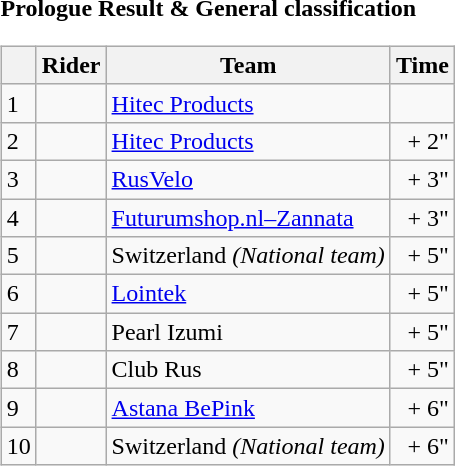<table>
<tr>
<td><strong>Prologue Result  & General classification</strong><br><table class="wikitable">
<tr>
<th></th>
<th>Rider</th>
<th>Team</th>
<th>Time</th>
</tr>
<tr>
<td>1</td>
<td></td>
<td><a href='#'>Hitec Products</a></td>
<td align="right"></td>
</tr>
<tr>
<td>2</td>
<td></td>
<td><a href='#'>Hitec Products</a></td>
<td align="right">+ 2"</td>
</tr>
<tr>
<td>3</td>
<td></td>
<td><a href='#'>RusVelo</a></td>
<td align="right">+ 3"</td>
</tr>
<tr>
<td>4</td>
<td></td>
<td><a href='#'>Futurumshop.nl–Zannata</a></td>
<td align="right">+ 3"</td>
</tr>
<tr>
<td>5</td>
<td></td>
<td>Switzerland <em>(National team)</em></td>
<td align="right">+ 5"</td>
</tr>
<tr>
<td>6</td>
<td></td>
<td><a href='#'>Lointek</a></td>
<td align="right">+ 5"</td>
</tr>
<tr>
<td>7</td>
<td></td>
<td>Pearl Izumi</td>
<td align="right">+ 5"</td>
</tr>
<tr>
<td>8</td>
<td></td>
<td>Club Rus</td>
<td align="right">+ 5"</td>
</tr>
<tr>
<td>9</td>
<td></td>
<td><a href='#'>Astana BePink</a></td>
<td align="right">+ 6"</td>
</tr>
<tr>
<td>10</td>
<td></td>
<td>Switzerland <em>(National team)</em></td>
<td align="right">+ 6"</td>
</tr>
</table>
</td>
</tr>
<tr>
</tr>
</table>
